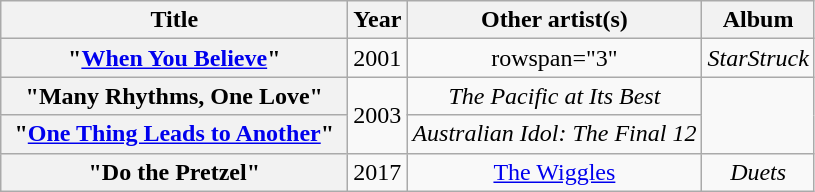<table class="wikitable plainrowheaders" style="text-align:center;">
<tr>
<th scope="col" style="width:14em;">Title</th>
<th scope="col">Year</th>
<th scope="col">Other artist(s)</th>
<th scope="col">Album</th>
</tr>
<tr>
<th scope="row">"<a href='#'>When You Believe</a>"</th>
<td>2001</td>
<td>rowspan="3" </td>
<td><em>StarStruck</em></td>
</tr>
<tr>
<th scope="row">"Many Rhythms, One Love"</th>
<td rowspan="2">2003</td>
<td><em>The Pacific at Its Best</em></td>
</tr>
<tr>
<th scope="row">"<a href='#'>One Thing Leads to Another</a>"</th>
<td><em>Australian Idol: The Final 12</em></td>
</tr>
<tr>
<th scope="row">"Do the Pretzel"</th>
<td>2017</td>
<td><a href='#'>The Wiggles</a></td>
<td><em>Duets</em></td>
</tr>
</table>
